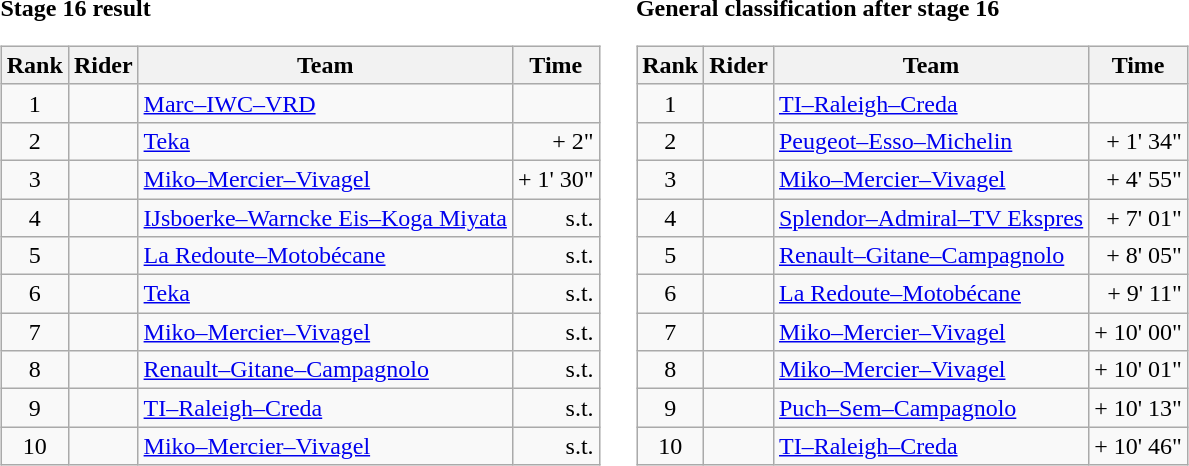<table>
<tr>
<td><strong>Stage 16 result</strong><br><table class="wikitable">
<tr>
<th scope="col">Rank</th>
<th scope="col">Rider</th>
<th scope="col">Team</th>
<th scope="col">Time</th>
</tr>
<tr>
<td style="text-align:center;">1</td>
<td></td>
<td><a href='#'>Marc–IWC–VRD</a></td>
<td style="text-align:right;"></td>
</tr>
<tr>
<td style="text-align:center;">2</td>
<td></td>
<td><a href='#'>Teka</a></td>
<td style="text-align:right;">+ 2"</td>
</tr>
<tr>
<td style="text-align:center;">3</td>
<td></td>
<td><a href='#'>Miko–Mercier–Vivagel</a></td>
<td style="text-align:right;">+ 1' 30"</td>
</tr>
<tr>
<td style="text-align:center;">4</td>
<td></td>
<td><a href='#'>IJsboerke–Warncke Eis–Koga Miyata</a></td>
<td style="text-align:right;">s.t.</td>
</tr>
<tr>
<td style="text-align:center;">5</td>
<td></td>
<td><a href='#'>La Redoute–Motobécane</a></td>
<td style="text-align:right;">s.t.</td>
</tr>
<tr>
<td style="text-align:center;">6</td>
<td></td>
<td><a href='#'>Teka</a></td>
<td style="text-align:right;">s.t.</td>
</tr>
<tr>
<td style="text-align:center;">7</td>
<td></td>
<td><a href='#'>Miko–Mercier–Vivagel</a></td>
<td style="text-align:right;">s.t.</td>
</tr>
<tr>
<td style="text-align:center;">8</td>
<td></td>
<td><a href='#'>Renault–Gitane–Campagnolo</a></td>
<td style="text-align:right;">s.t.</td>
</tr>
<tr>
<td style="text-align:center;">9</td>
<td> </td>
<td><a href='#'>TI–Raleigh–Creda</a></td>
<td style="text-align:right;">s.t.</td>
</tr>
<tr>
<td style="text-align:center;">10</td>
<td></td>
<td><a href='#'>Miko–Mercier–Vivagel</a></td>
<td style="text-align:right;">s.t.</td>
</tr>
</table>
</td>
<td></td>
<td><strong>General classification after stage 16</strong><br><table class="wikitable">
<tr>
<th scope="col">Rank</th>
<th scope="col">Rider</th>
<th scope="col">Team</th>
<th scope="col">Time</th>
</tr>
<tr>
<td style="text-align:center;">1</td>
<td> </td>
<td><a href='#'>TI–Raleigh–Creda</a></td>
<td style="text-align:right;"></td>
</tr>
<tr>
<td style="text-align:center;">2</td>
<td></td>
<td><a href='#'>Peugeot–Esso–Michelin</a></td>
<td style="text-align:right;">+ 1' 34"</td>
</tr>
<tr>
<td style="text-align:center;">3</td>
<td></td>
<td><a href='#'>Miko–Mercier–Vivagel</a></td>
<td style="text-align:right;">+ 4' 55"</td>
</tr>
<tr>
<td style="text-align:center;">4</td>
<td></td>
<td><a href='#'>Splendor–Admiral–TV Ekspres</a></td>
<td style="text-align:right;">+ 7' 01"</td>
</tr>
<tr>
<td style="text-align:center;">5</td>
<td></td>
<td><a href='#'>Renault–Gitane–Campagnolo</a></td>
<td style="text-align:right;">+ 8' 05"</td>
</tr>
<tr>
<td style="text-align:center;">6</td>
<td></td>
<td><a href='#'>La Redoute–Motobécane</a></td>
<td style="text-align:right;">+ 9' 11"</td>
</tr>
<tr>
<td style="text-align:center;">7</td>
<td></td>
<td><a href='#'>Miko–Mercier–Vivagel</a></td>
<td style="text-align:right;">+ 10' 00"</td>
</tr>
<tr>
<td style="text-align:center;">8</td>
<td></td>
<td><a href='#'>Miko–Mercier–Vivagel</a></td>
<td style="text-align:right;">+ 10' 01"</td>
</tr>
<tr>
<td style="text-align:center;">9</td>
<td></td>
<td><a href='#'>Puch–Sem–Campagnolo</a></td>
<td style="text-align:right;">+ 10' 13"</td>
</tr>
<tr>
<td style="text-align:center;">10</td>
<td></td>
<td><a href='#'>TI–Raleigh–Creda</a></td>
<td style="text-align:right;">+ 10' 46"</td>
</tr>
</table>
</td>
</tr>
</table>
